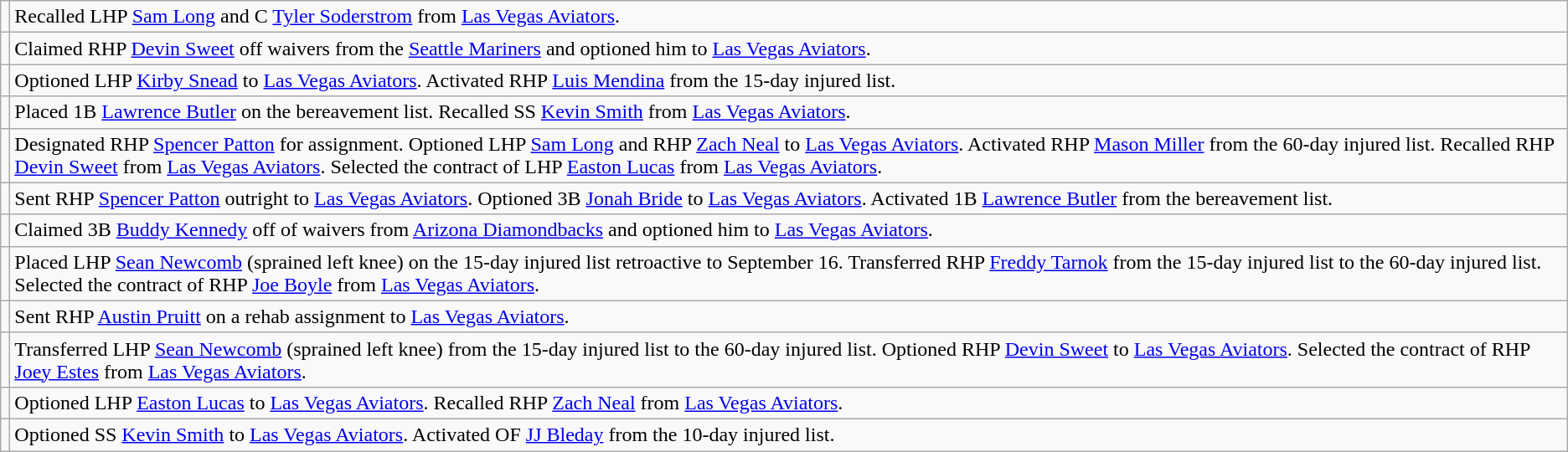<table class="wikitable">
<tr>
<td></td>
<td>Recalled LHP <a href='#'>Sam Long</a> and C <a href='#'>Tyler Soderstrom</a> from <a href='#'>Las Vegas Aviators</a>.</td>
</tr>
<tr>
<td></td>
<td>Claimed RHP <a href='#'>Devin Sweet</a> off waivers from the <a href='#'>Seattle Mariners</a> and optioned him to <a href='#'>Las Vegas Aviators</a>.</td>
</tr>
<tr>
<td></td>
<td>Optioned LHP <a href='#'>Kirby Snead</a> to <a href='#'>Las Vegas Aviators</a>. Activated RHP <a href='#'>Luis Mendina</a> from the 15-day injured list.</td>
</tr>
<tr>
<td></td>
<td>Placed 1B <a href='#'>Lawrence Butler</a> on the bereavement list. Recalled SS <a href='#'>Kevin Smith</a> from <a href='#'>Las Vegas Aviators</a>.</td>
</tr>
<tr>
<td></td>
<td>Designated RHP <a href='#'>Spencer Patton</a> for assignment. Optioned LHP <a href='#'>Sam Long</a> and RHP <a href='#'>Zach Neal</a> to <a href='#'>Las Vegas Aviators</a>. Activated RHP <a href='#'>Mason Miller</a> from the 60-day injured list. Recalled RHP <a href='#'>Devin Sweet</a> from <a href='#'>Las Vegas Aviators</a>. Selected the contract of LHP <a href='#'>Easton Lucas</a> from <a href='#'>Las Vegas Aviators</a>.</td>
</tr>
<tr>
<td></td>
<td>Sent RHP <a href='#'>Spencer Patton</a> outright to <a href='#'>Las Vegas Aviators</a>. Optioned 3B <a href='#'>Jonah Bride</a> to <a href='#'>Las Vegas Aviators</a>. Activated 1B <a href='#'>Lawrence Butler</a> from the bereavement list.</td>
</tr>
<tr>
<td></td>
<td>Claimed 3B <a href='#'>Buddy Kennedy</a> off of waivers from <a href='#'>Arizona Diamondbacks</a> and optioned him to <a href='#'>Las Vegas Aviators</a>.</td>
</tr>
<tr>
<td></td>
<td>Placed LHP <a href='#'>Sean Newcomb</a> (sprained left knee) on the 15-day injured list retroactive to September 16. Transferred RHP <a href='#'>Freddy Tarnok</a> from the 15-day injured list to the 60-day injured list. Selected the contract of RHP <a href='#'>Joe Boyle</a> from <a href='#'>Las Vegas Aviators</a>.</td>
</tr>
<tr>
<td></td>
<td>Sent RHP <a href='#'>Austin Pruitt</a> on a rehab assignment to <a href='#'>Las Vegas Aviators</a>.</td>
</tr>
<tr>
<td></td>
<td>Transferred LHP <a href='#'>Sean Newcomb</a> (sprained left knee) from the 15-day injured list to the 60-day injured list. Optioned RHP <a href='#'>Devin Sweet</a> to <a href='#'>Las Vegas Aviators</a>. Selected the contract of RHP <a href='#'>Joey Estes</a> from <a href='#'>Las Vegas Aviators</a>.</td>
</tr>
<tr>
<td></td>
<td>Optioned LHP <a href='#'>Easton Lucas</a> to <a href='#'>Las Vegas Aviators</a>. Recalled RHP <a href='#'>Zach Neal</a> from <a href='#'>Las Vegas Aviators</a>.</td>
</tr>
<tr>
<td></td>
<td>Optioned SS <a href='#'>Kevin Smith</a> to <a href='#'>Las Vegas Aviators</a>. Activated OF <a href='#'>JJ Bleday</a> from the 10-day injured list.</td>
</tr>
</table>
